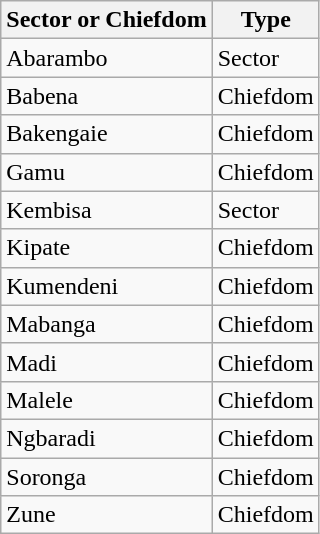<table class="wikitable">
<tr>
<th>Sector or Chiefdom</th>
<th>Type</th>
</tr>
<tr>
<td>Abarambo</td>
<td>Sector</td>
</tr>
<tr>
<td>Babena</td>
<td>Chiefdom</td>
</tr>
<tr>
<td>Bakengaie</td>
<td>Chiefdom</td>
</tr>
<tr>
<td>Gamu</td>
<td>Chiefdom</td>
</tr>
<tr>
<td>Kembisa</td>
<td>Sector</td>
</tr>
<tr>
<td>Kipate</td>
<td>Chiefdom</td>
</tr>
<tr>
<td>Kumendeni</td>
<td>Chiefdom</td>
</tr>
<tr>
<td>Mabanga</td>
<td>Chiefdom</td>
</tr>
<tr>
<td>Madi</td>
<td>Chiefdom</td>
</tr>
<tr>
<td>Malele</td>
<td>Chiefdom</td>
</tr>
<tr>
<td>Ngbaradi</td>
<td>Chiefdom</td>
</tr>
<tr>
<td>Soronga</td>
<td>Chiefdom</td>
</tr>
<tr>
<td>Zune</td>
<td>Chiefdom</td>
</tr>
</table>
